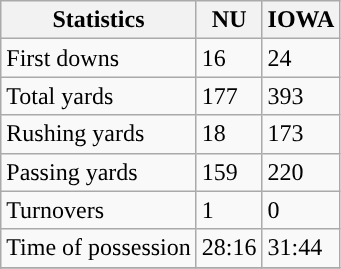<table class="wikitable">
<tr>
<th>Statistics</th>
<th>NU</th>
<th>IOWA</th>
</tr>
<tr>
<td>First downs</td>
<td>16</td>
<td>24</td>
</tr>
<tr>
<td>Total yards</td>
<td>177</td>
<td>393</td>
</tr>
<tr>
<td>Rushing yards</td>
<td>18</td>
<td>173</td>
</tr>
<tr>
<td>Passing yards</td>
<td>159</td>
<td>220</td>
</tr>
<tr>
<td>Turnovers</td>
<td>1</td>
<td>0</td>
</tr>
<tr>
<td>Time of possession</td>
<td>28:16</td>
<td>31:44</td>
</tr>
<tr>
</tr>
</table>
